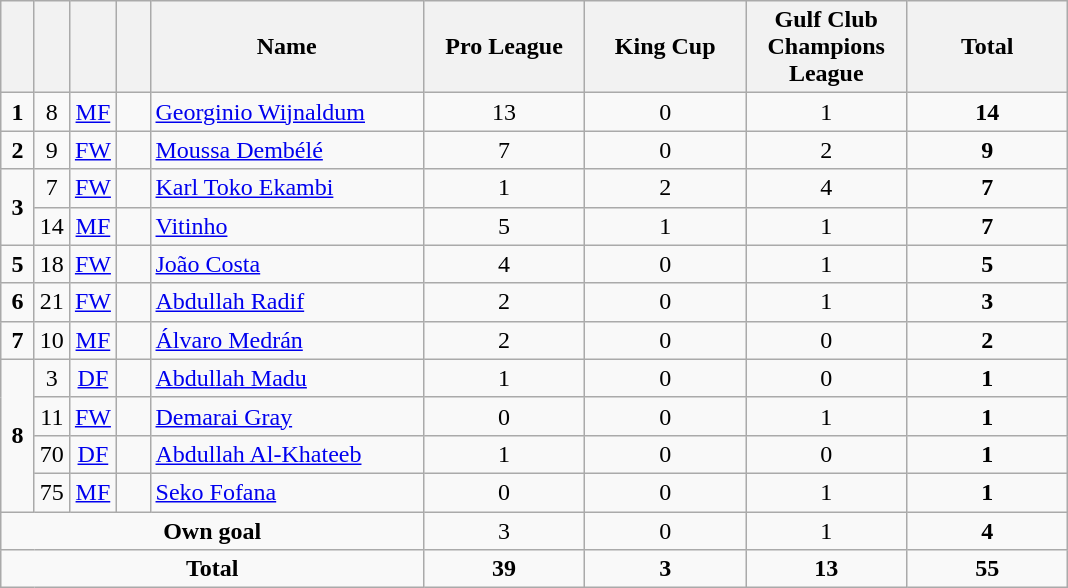<table class="wikitable" style="text-align:center">
<tr>
<th width=15></th>
<th width=15></th>
<th width=15></th>
<th width=15></th>
<th width=175>Name</th>
<th width=100>Pro League</th>
<th width=100>King Cup</th>
<th width=100>Gulf Club Champions League</th>
<th width=100>Total</th>
</tr>
<tr>
<td><strong>1</strong></td>
<td>8</td>
<td><a href='#'>MF</a></td>
<td></td>
<td align=left><a href='#'>Georginio Wijnaldum</a></td>
<td>13</td>
<td>0</td>
<td>1</td>
<td><strong>14</strong></td>
</tr>
<tr>
<td><strong>2</strong></td>
<td>9</td>
<td><a href='#'>FW</a></td>
<td></td>
<td align=left><a href='#'>Moussa Dembélé</a></td>
<td>7</td>
<td>0</td>
<td>2</td>
<td><strong>9</strong></td>
</tr>
<tr>
<td rowspan=2><strong>3</strong></td>
<td>7</td>
<td><a href='#'>FW</a></td>
<td></td>
<td align=left><a href='#'>Karl Toko Ekambi</a></td>
<td>1</td>
<td>2</td>
<td>4</td>
<td><strong>7</strong></td>
</tr>
<tr>
<td>14</td>
<td><a href='#'>MF</a></td>
<td></td>
<td align=left><a href='#'>Vitinho</a></td>
<td>5</td>
<td>1</td>
<td>1</td>
<td><strong>7</strong></td>
</tr>
<tr>
<td><strong>5</strong></td>
<td>18</td>
<td><a href='#'>FW</a></td>
<td></td>
<td align=left><a href='#'>João Costa</a></td>
<td>4</td>
<td>0</td>
<td>1</td>
<td><strong>5</strong></td>
</tr>
<tr>
<td><strong>6</strong></td>
<td>21</td>
<td><a href='#'>FW</a></td>
<td></td>
<td align=left><a href='#'>Abdullah Radif</a></td>
<td>2</td>
<td>0</td>
<td>1</td>
<td><strong>3</strong></td>
</tr>
<tr>
<td><strong>7</strong></td>
<td>10</td>
<td><a href='#'>MF</a></td>
<td></td>
<td align=left><a href='#'>Álvaro Medrán</a></td>
<td>2</td>
<td>0</td>
<td>0</td>
<td><strong>2</strong></td>
</tr>
<tr>
<td rowspan=4><strong>8</strong></td>
<td>3</td>
<td><a href='#'>DF</a></td>
<td></td>
<td align=left><a href='#'>Abdullah Madu</a></td>
<td>1</td>
<td>0</td>
<td>0</td>
<td><strong>1</strong></td>
</tr>
<tr>
<td>11</td>
<td><a href='#'>FW</a></td>
<td></td>
<td align=left><a href='#'>Demarai Gray</a></td>
<td>0</td>
<td>0</td>
<td>1</td>
<td><strong>1</strong></td>
</tr>
<tr>
<td>70</td>
<td><a href='#'>DF</a></td>
<td></td>
<td align=left><a href='#'>Abdullah Al-Khateeb</a></td>
<td>1</td>
<td>0</td>
<td>0</td>
<td><strong>1</strong></td>
</tr>
<tr>
<td>75</td>
<td><a href='#'>MF</a></td>
<td></td>
<td align=left><a href='#'>Seko Fofana</a></td>
<td>0</td>
<td>0</td>
<td>1</td>
<td><strong>1</strong></td>
</tr>
<tr>
<td colspan=5><strong>Own goal</strong></td>
<td>3</td>
<td>0</td>
<td>1</td>
<td><strong>4</strong></td>
</tr>
<tr>
<td colspan=5><strong>Total</strong></td>
<td><strong>39</strong></td>
<td><strong>3</strong></td>
<td><strong>13</strong></td>
<td><strong>55</strong></td>
</tr>
</table>
